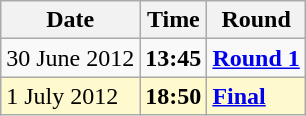<table class="wikitable">
<tr>
<th>Date</th>
<th>Time</th>
<th>Round</th>
</tr>
<tr>
<td>30 June 2012</td>
<td><strong>13:45</strong></td>
<td><strong><a href='#'>Round 1</a></strong></td>
</tr>
<tr style=background:lemonchiffon>
<td>1 July 2012</td>
<td><strong>18:50</strong></td>
<td><strong><a href='#'>Final</a></strong></td>
</tr>
</table>
